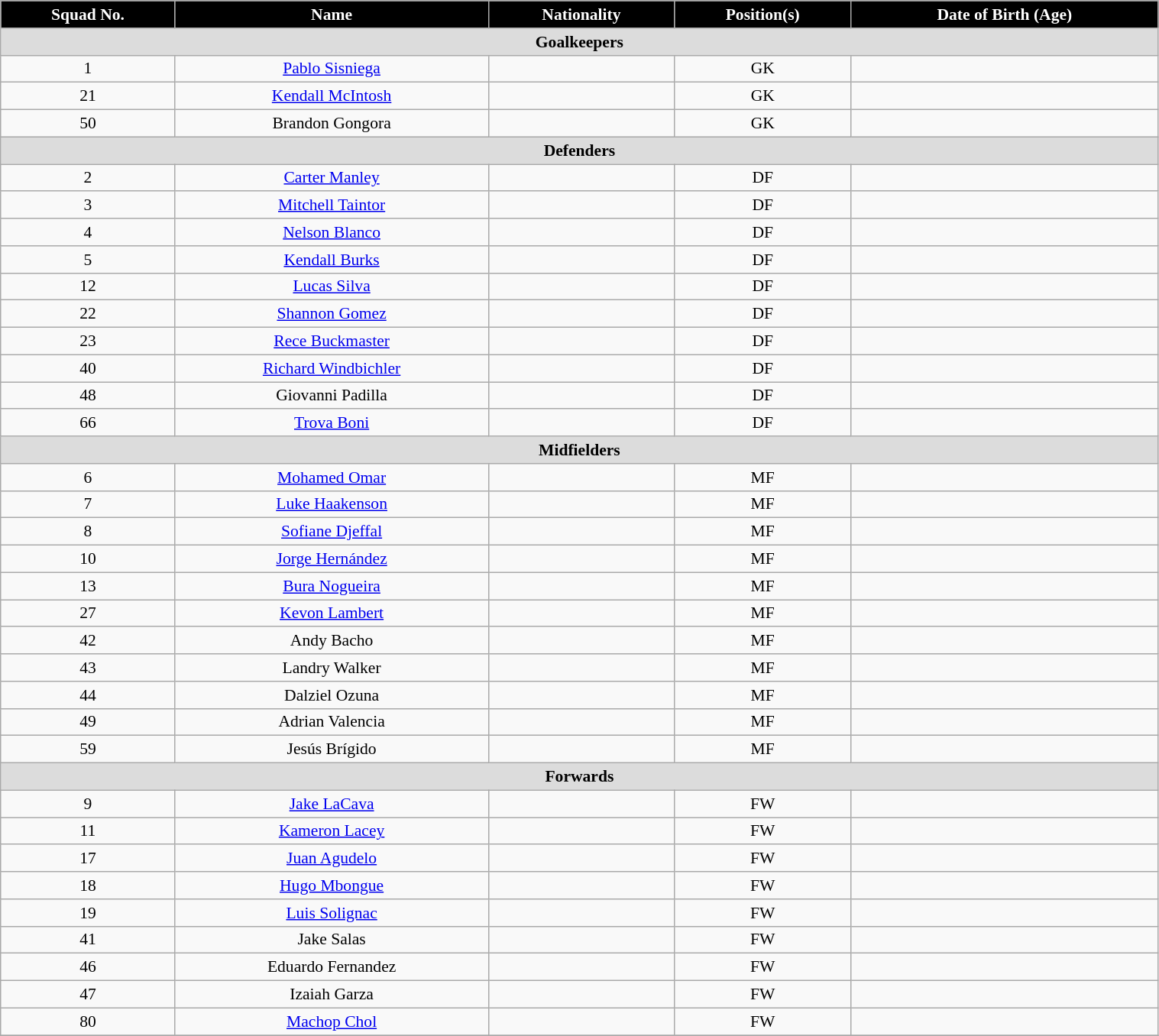<table class="wikitable" style="text-align:center; font-size:90%; width:80%;">
<tr>
<th style="background:#000000; color:white; text-align:center;">Squad No.</th>
<th style="background:#000000; color:white; text-align:center;">Name</th>
<th style="background:#000000; color:white; text-align:center;">Nationality</th>
<th style="background:#000000; color:white; text-align:center;">Position(s)</th>
<th style="background:#000000; color:white; text-align:center;">Date of Birth (Age)</th>
</tr>
<tr>
<th colspan="5" style="background:#dcdcdc; text-align:center">Goalkeepers</th>
</tr>
<tr>
<td>1</td>
<td><a href='#'>Pablo Sisniega</a></td>
<td></td>
<td>GK</td>
<td></td>
</tr>
<tr>
<td>21</td>
<td><a href='#'>Kendall McIntosh</a></td>
<td></td>
<td>GK</td>
<td></td>
</tr>
<tr>
<td>50</td>
<td>Brandon Gongora</td>
<td></td>
<td>GK</td>
<td></td>
</tr>
<tr>
<th colspan="5" style="background:#dcdcdc; text-align:center">Defenders</th>
</tr>
<tr>
<td>2</td>
<td><a href='#'>Carter Manley</a></td>
<td></td>
<td>DF</td>
<td></td>
</tr>
<tr>
<td>3</td>
<td><a href='#'>Mitchell Taintor</a></td>
<td></td>
<td>DF</td>
<td></td>
</tr>
<tr>
<td>4</td>
<td><a href='#'>Nelson Blanco</a></td>
<td></td>
<td>DF</td>
<td></td>
</tr>
<tr>
<td>5</td>
<td><a href='#'>Kendall Burks</a></td>
<td></td>
<td>DF</td>
<td></td>
</tr>
<tr>
<td>12</td>
<td><a href='#'>Lucas Silva</a></td>
<td></td>
<td>DF</td>
<td></td>
</tr>
<tr>
<td>22</td>
<td><a href='#'>Shannon Gomez</a></td>
<td></td>
<td>DF</td>
<td></td>
</tr>
<tr>
<td>23</td>
<td><a href='#'>Rece Buckmaster</a></td>
<td></td>
<td>DF</td>
<td></td>
</tr>
<tr>
<td>40</td>
<td><a href='#'>Richard Windbichler</a></td>
<td></td>
<td>DF</td>
<td></td>
</tr>
<tr>
<td>48</td>
<td>Giovanni Padilla</td>
<td></td>
<td>DF</td>
<td></td>
</tr>
<tr>
<td>66</td>
<td><a href='#'>Trova Boni</a></td>
<td></td>
<td>DF</td>
<td></td>
</tr>
<tr>
<th colspan="5" style="background:#dcdcdc; text-align:center">Midfielders</th>
</tr>
<tr>
<td>6</td>
<td><a href='#'>Mohamed Omar</a></td>
<td></td>
<td>MF</td>
<td></td>
</tr>
<tr>
<td>7</td>
<td><a href='#'>Luke Haakenson</a></td>
<td></td>
<td>MF</td>
<td></td>
</tr>
<tr>
<td>8</td>
<td><a href='#'>Sofiane Djeffal</a></td>
<td></td>
<td>MF</td>
<td></td>
</tr>
<tr>
<td>10</td>
<td><a href='#'>Jorge Hernández</a></td>
<td></td>
<td>MF</td>
<td></td>
</tr>
<tr>
<td>13</td>
<td><a href='#'>Bura Nogueira</a></td>
<td></td>
<td>MF</td>
<td></td>
</tr>
<tr>
<td>27</td>
<td><a href='#'>Kevon Lambert</a></td>
<td></td>
<td>MF</td>
<td></td>
</tr>
<tr>
<td>42</td>
<td>Andy Bacho</td>
<td></td>
<td>MF</td>
<td></td>
</tr>
<tr>
<td>43</td>
<td>Landry Walker</td>
<td></td>
<td>MF</td>
<td></td>
</tr>
<tr>
<td>44</td>
<td>Dalziel Ozuna</td>
<td></td>
<td>MF</td>
<td></td>
</tr>
<tr>
<td>49</td>
<td>Adrian Valencia</td>
<td></td>
<td>MF</td>
<td></td>
</tr>
<tr>
<td>59</td>
<td>Jesús Brígido</td>
<td></td>
<td>MF</td>
<td></td>
</tr>
<tr>
<th colspan="5" style="background:#dcdcdc; text-align:center">Forwards</th>
</tr>
<tr>
<td>9</td>
<td><a href='#'>Jake LaCava</a></td>
<td></td>
<td>FW</td>
<td></td>
</tr>
<tr>
<td>11</td>
<td><a href='#'>Kameron Lacey</a></td>
<td></td>
<td>FW</td>
<td></td>
</tr>
<tr>
<td>17</td>
<td><a href='#'>Juan Agudelo</a></td>
<td></td>
<td>FW</td>
<td></td>
</tr>
<tr>
<td>18</td>
<td><a href='#'>Hugo Mbongue</a></td>
<td></td>
<td>FW</td>
<td></td>
</tr>
<tr>
<td>19</td>
<td><a href='#'>Luis Solignac</a></td>
<td></td>
<td>FW</td>
<td></td>
</tr>
<tr>
<td>41</td>
<td>Jake Salas</td>
<td></td>
<td>FW</td>
<td></td>
</tr>
<tr>
<td>46</td>
<td>Eduardo Fernandez</td>
<td></td>
<td>FW</td>
<td></td>
</tr>
<tr>
<td>47</td>
<td>Izaiah Garza</td>
<td></td>
<td>FW</td>
<td></td>
</tr>
<tr>
<td>80</td>
<td><a href='#'>Machop Chol</a></td>
<td></td>
<td>FW</td>
<td></td>
</tr>
<tr>
</tr>
</table>
